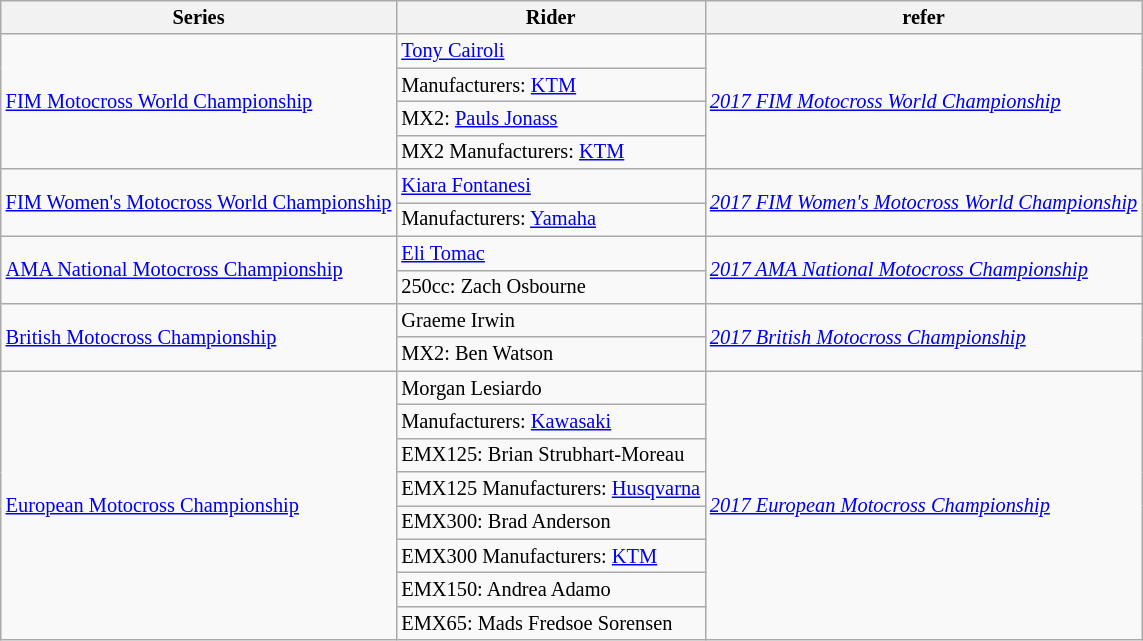<table class="wikitable" style="font-size:85%">
<tr font-weight:bold">
<th>Series</th>
<th>Rider</th>
<th>refer</th>
</tr>
<tr>
<td rowspan="4"><a href='#'>FIM Motocross World Championship</a></td>
<td> <a href='#'>Tony Cairoli</a></td>
<td rowspan="4"><em><a href='#'>2017 FIM Motocross World Championship</a></em></td>
</tr>
<tr>
<td>Manufacturers:  <a href='#'>KTM</a></td>
</tr>
<tr>
<td>MX2:  <a href='#'>Pauls Jonass</a></td>
</tr>
<tr>
<td>MX2 Manufacturers:  <a href='#'>KTM</a></td>
</tr>
<tr>
<td rowspan="2"><a href='#'>FIM Women's Motocross World Championship</a></td>
<td> <a href='#'>Kiara Fontanesi</a></td>
<td rowspan="2"><em><a href='#'>2017 FIM Women's Motocross World Championship</a></em></td>
</tr>
<tr>
<td>Manufacturers:  <a href='#'>Yamaha</a></td>
</tr>
<tr>
<td rowspan="2"><a href='#'>AMA National Motocross Championship</a></td>
<td> <a href='#'>Eli Tomac</a></td>
<td rowspan="2"><em><a href='#'>2017 AMA National Motocross Championship</a></em></td>
</tr>
<tr>
<td>250cc:  Zach Osbourne</td>
</tr>
<tr>
<td rowspan="2"><a href='#'>British Motocross Championship</a></td>
<td> Graeme Irwin</td>
<td rowspan="2"><em><a href='#'>2017 British Motocross Championship</a></em></td>
</tr>
<tr>
<td>MX2:  Ben Watson</td>
</tr>
<tr>
<td rowspan="8"><a href='#'>European Motocross Championship</a></td>
<td> Morgan Lesiardo</td>
<td rowspan="8"><em><a href='#'>2017 European Motocross Championship</a></em></td>
</tr>
<tr>
<td>Manufacturers:  <a href='#'>Kawasaki</a></td>
</tr>
<tr>
<td>EMX125:  Brian Strubhart-Moreau</td>
</tr>
<tr>
<td>EMX125 Manufacturers:  <a href='#'>Husqvarna</a></td>
</tr>
<tr>
<td>EMX300:  Brad Anderson</td>
</tr>
<tr>
<td>EMX300 Manufacturers:  <a href='#'>KTM</a></td>
</tr>
<tr>
<td>EMX150:  Andrea Adamo</td>
</tr>
<tr>
<td>EMX65:  Mads Fredsoe Sorensen</td>
</tr>
</table>
